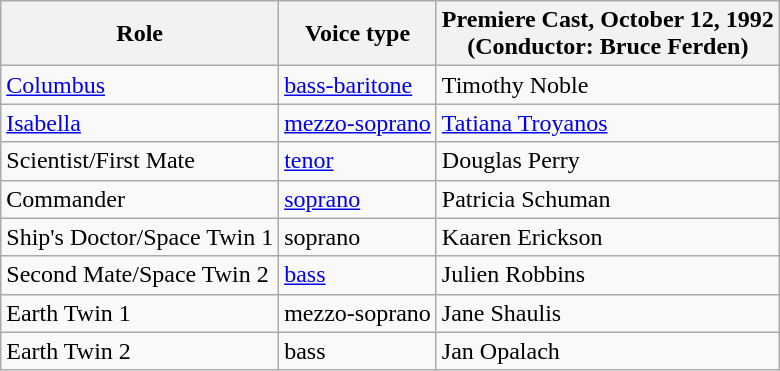<table class="wikitable">
<tr>
<th>Role</th>
<th>Voice type</th>
<th>Premiere Cast, October 12, 1992<br>(Conductor: Bruce Ferden)</th>
</tr>
<tr>
<td><a href='#'>Columbus</a></td>
<td><a href='#'>bass-baritone</a></td>
<td>Timothy Noble</td>
</tr>
<tr>
<td><a href='#'>Isabella</a></td>
<td><a href='#'>mezzo-soprano</a></td>
<td><a href='#'>Tatiana Troyanos</a></td>
</tr>
<tr>
<td>Scientist/First Mate</td>
<td><a href='#'>tenor</a></td>
<td>Douglas Perry</td>
</tr>
<tr>
<td>Commander</td>
<td><a href='#'>soprano</a></td>
<td>Patricia Schuman</td>
</tr>
<tr>
<td>Ship's Doctor/Space Twin 1</td>
<td>soprano</td>
<td>Kaaren Erickson</td>
</tr>
<tr>
<td>Second Mate/Space Twin 2</td>
<td><a href='#'>bass</a></td>
<td>Julien Robbins</td>
</tr>
<tr>
<td>Earth Twin 1</td>
<td>mezzo-soprano</td>
<td>Jane Shaulis</td>
</tr>
<tr>
<td>Earth Twin 2</td>
<td>bass</td>
<td>Jan Opalach</td>
</tr>
</table>
